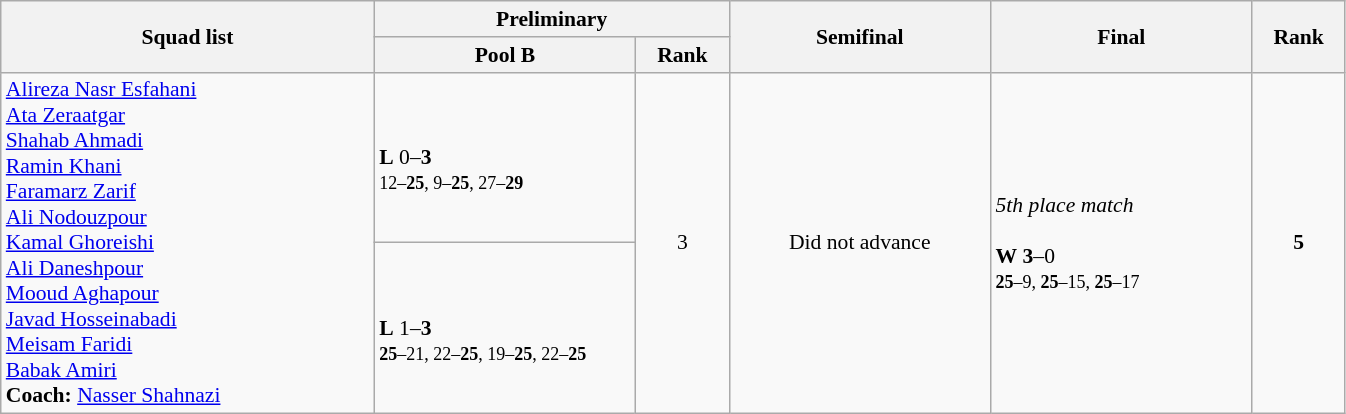<table class="wikitable" width="71%" style="text-align:left; font-size:90%">
<tr>
<th rowspan="2" width="20%">Squad list</th>
<th colspan="2">Preliminary</th>
<th rowspan="2" width="14%">Semifinal</th>
<th rowspan="2" width="14%">Final</th>
<th rowspan="2" width="5%">Rank</th>
</tr>
<tr>
<th width="14%">Pool B</th>
<th width="5%">Rank</th>
</tr>
<tr>
<td rowspan="2"><a href='#'>Alireza Nasr Esfahani</a><br><a href='#'>Ata Zeraatgar</a><br><a href='#'>Shahab Ahmadi</a><br><a href='#'>Ramin Khani</a><br><a href='#'>Faramarz Zarif</a><br><a href='#'>Ali Nodouzpour</a><br><a href='#'>Kamal Ghoreishi</a><br><a href='#'>Ali Daneshpour</a><br><a href='#'>Mooud Aghapour</a><br><a href='#'>Javad Hosseinabadi</a><br><a href='#'>Meisam Faridi</a><br><a href='#'>Babak Amiri</a><br><strong>Coach:</strong> <a href='#'>Nasser Shahnazi</a></td>
<td><br><strong>L</strong> 0–<strong>3</strong><br><small>12–<strong>25</strong>, 9–<strong>25</strong>, 27–<strong>29</strong></small></td>
<td rowspan="2" align=center>3</td>
<td rowspan="2" align=center>Did not advance</td>
<td rowspan="2"><em>5th place match</em><br><br><strong>W</strong> <strong>3</strong>–0<br><small><strong>25</strong>–9, <strong>25</strong>–15, <strong>25</strong>–17</small></td>
<td rowspan="2" align="center"><strong>5</strong></td>
</tr>
<tr>
<td><br><strong>L</strong> 1–<strong>3</strong><br><small><strong>25</strong>–21, 22–<strong>25</strong>, 19–<strong>25</strong>, 22–<strong>25</strong></small></td>
</tr>
</table>
